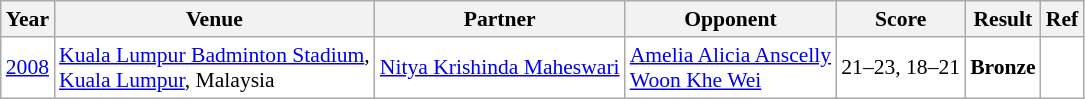<table class="sortable wikitable" style="font-size: 90%">
<tr>
<th>Year</th>
<th>Venue</th>
<th>Partner</th>
<th>Opponent</th>
<th>Score</th>
<th>Result</th>
<th>Ref</th>
</tr>
<tr style="background:white">
<td align="center"><a href='#'>2008</a></td>
<td align="left"><a href='#'>Kuala Lumpur Badminton Stadium</a>,<br> <a href='#'>Kuala Lumpur</a>, Malaysia</td>
<td align="left"> <a href='#'>Nitya Krishinda Maheswari</a></td>
<td align="left"> <a href='#'>Amelia Alicia Anscelly</a><br> <a href='#'>Woon Khe Wei</a></td>
<td align="left">21–23, 18–21</td>
<td style="text-align:left; background:white"> <strong>Bronze</strong></td>
<td style="text-align:center; background:white"></td>
</tr>
</table>
